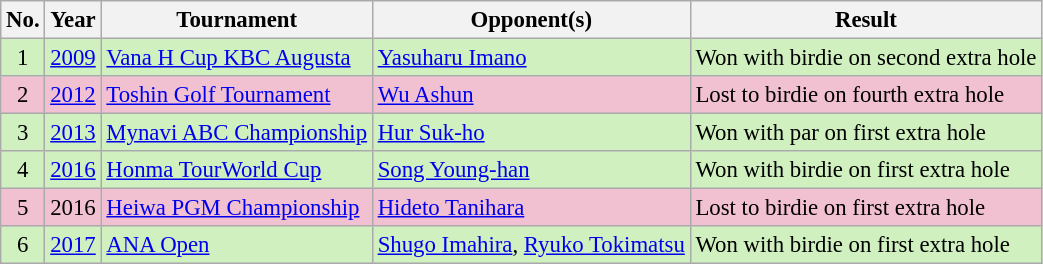<table class="wikitable" style="font-size:95%;">
<tr>
<th>No.</th>
<th>Year</th>
<th>Tournament</th>
<th>Opponent(s)</th>
<th>Result</th>
</tr>
<tr style="background:#D0F0C0;">
<td align=center>1</td>
<td><a href='#'>2009</a></td>
<td><a href='#'>Vana H Cup KBC Augusta</a></td>
<td> <a href='#'>Yasuharu Imano</a></td>
<td>Won with birdie on second extra hole</td>
</tr>
<tr style="background:#F2C1D1;">
<td align=center>2</td>
<td><a href='#'>2012</a></td>
<td><a href='#'>Toshin Golf Tournament</a></td>
<td> <a href='#'>Wu Ashun</a></td>
<td>Lost to birdie on fourth extra hole</td>
</tr>
<tr style="background:#D0F0C0;">
<td align=center>3</td>
<td><a href='#'>2013</a></td>
<td><a href='#'>Mynavi ABC Championship</a></td>
<td> <a href='#'>Hur Suk-ho</a></td>
<td>Won with par on first extra hole</td>
</tr>
<tr style="background:#D0F0C0;">
<td align=center>4</td>
<td><a href='#'>2016</a></td>
<td><a href='#'>Honma TourWorld Cup</a></td>
<td> <a href='#'>Song Young-han</a></td>
<td>Won with birdie on first extra hole</td>
</tr>
<tr style="background:#F2C1D1;">
<td align=center>5</td>
<td>2016</td>
<td><a href='#'>Heiwa PGM Championship</a></td>
<td> <a href='#'>Hideto Tanihara</a></td>
<td>Lost to birdie on first extra hole</td>
</tr>
<tr style="background:#D0F0C0;">
<td align=center>6</td>
<td><a href='#'>2017</a></td>
<td><a href='#'>ANA Open</a></td>
<td> <a href='#'>Shugo Imahira</a>,  <a href='#'>Ryuko Tokimatsu</a></td>
<td>Won with birdie on first extra hole</td>
</tr>
</table>
